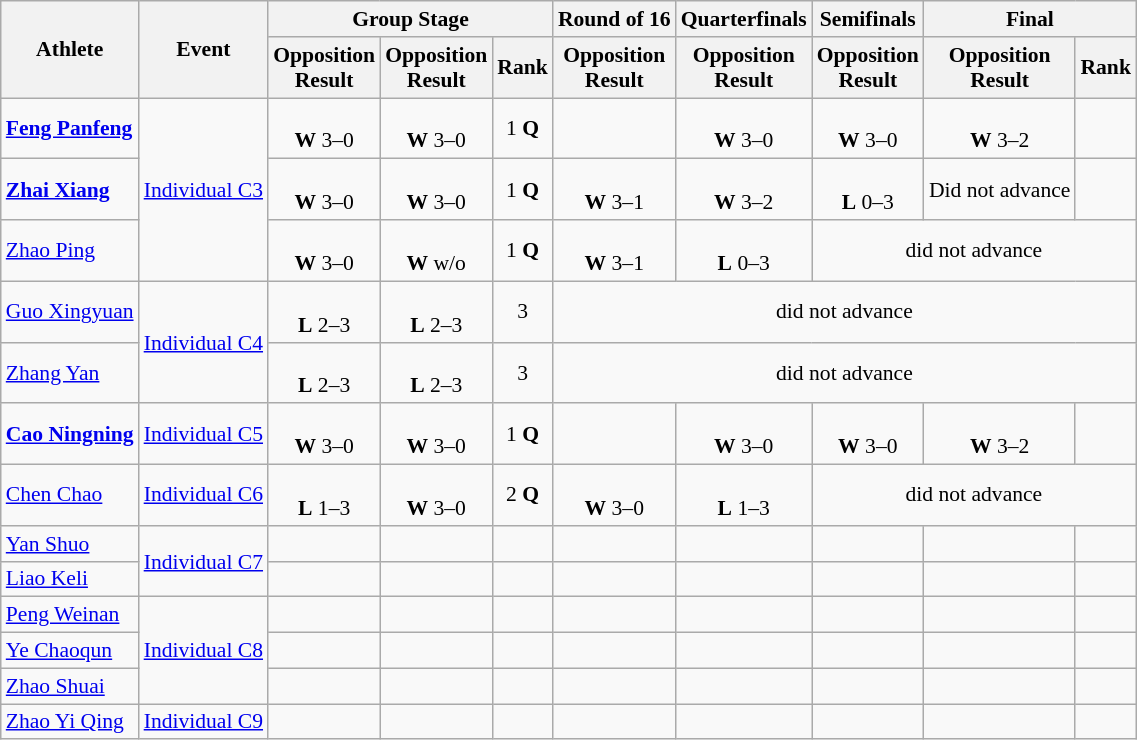<table class=wikitable style="font-size:90%">
<tr>
<th rowspan="2">Athlete</th>
<th rowspan="2">Event</th>
<th colspan="3">Group Stage</th>
<th>Round of 16</th>
<th>Quarterfinals</th>
<th>Semifinals</th>
<th colspan="2">Final</th>
</tr>
<tr>
<th>Opposition<br>Result</th>
<th>Opposition<br>Result</th>
<th>Rank</th>
<th>Opposition<br>Result</th>
<th>Opposition<br>Result</th>
<th>Opposition<br>Result</th>
<th>Opposition<br>Result</th>
<th>Rank</th>
</tr>
<tr align=center>
<td align=left><strong><a href='#'>Feng Panfeng</a></strong></td>
<td align=left rowspan="3"><a href='#'>Individual C3</a></td>
<td><br><strong>W</strong> 3–0</td>
<td><br><strong>W</strong> 3–0</td>
<td>1 <strong>Q</strong></td>
<td></td>
<td><br><strong>W</strong> 3–0</td>
<td><br><strong>W</strong> 3–0</td>
<td><br><strong>W</strong> 3–2</td>
<td></td>
</tr>
<tr align=center>
<td align=left><strong><a href='#'>Zhai Xiang</a></strong></td>
<td><br><strong>W</strong> 3–0</td>
<td><br><strong>W</strong> 3–0</td>
<td>1 <strong>Q</strong></td>
<td><br><strong>W</strong> 3–1</td>
<td><br><strong>W</strong> 3–2</td>
<td><br><strong>L</strong> 0–3</td>
<td>Did not advance</td>
<td></td>
</tr>
<tr align=center>
<td align=left><a href='#'>Zhao Ping</a></td>
<td><br><strong>W</strong> 3–0</td>
<td><br><strong>W</strong> w/o</td>
<td>1 <strong>Q</strong></td>
<td><br><strong>W</strong> 3–1</td>
<td><br><strong>L</strong> 0–3</td>
<td colspan=3>did not advance</td>
</tr>
<tr align=center>
<td align=left><a href='#'>Guo Xingyuan</a></td>
<td align=left rowspan="2"><a href='#'>Individual C4</a></td>
<td><br><strong>L</strong> 2–3</td>
<td><br><strong>L</strong> 2–3</td>
<td>3</td>
<td colspan=5>did not advance</td>
</tr>
<tr align=center>
<td align=left><a href='#'>Zhang Yan</a></td>
<td><br><strong>L</strong> 2–3</td>
<td><br><strong>L</strong> 2–3</td>
<td>3</td>
<td colspan=5>did not advance</td>
</tr>
<tr align=center>
<td align=left><strong><a href='#'>Cao Ningning</a></strong></td>
<td align=left><a href='#'>Individual C5</a></td>
<td><br><strong>W</strong> 3–0</td>
<td><br><strong>W</strong> 3–0</td>
<td>1 <strong>Q</strong></td>
<td></td>
<td><br><strong>W</strong> 3–0</td>
<td><br><strong>W</strong> 3–0</td>
<td><br><strong>W</strong> 3–2</td>
<td></td>
</tr>
<tr align=center>
<td align=left><a href='#'>Chen Chao</a></td>
<td align=left><a href='#'>Individual C6</a></td>
<td><br><strong>L</strong> 1–3</td>
<td><br><strong>W</strong> 3–0</td>
<td>2 <strong>Q</strong></td>
<td><br><strong>W</strong> 3–0</td>
<td><br><strong>L</strong> 1–3</td>
<td colspan=3>did not advance</td>
</tr>
<tr align=center>
<td align=left><a href='#'>Yan Shuo</a></td>
<td align=left rowspan="2"><a href='#'>Individual C7</a></td>
<td></td>
<td></td>
<td></td>
<td></td>
<td></td>
<td></td>
<td></td>
<td></td>
</tr>
<tr align=center>
<td align=left><a href='#'>Liao Keli</a></td>
<td></td>
<td></td>
<td></td>
<td></td>
<td></td>
<td></td>
<td></td>
</tr>
<tr align=center>
<td align=left><a href='#'>Peng Weinan</a></td>
<td rowspan="3" align="left"><a href='#'>Individual C8</a></td>
<td></td>
<td></td>
<td></td>
<td></td>
<td></td>
<td></td>
<td></td>
<td></td>
</tr>
<tr align=center>
<td align=left><a href='#'>Ye Chaoqun</a></td>
<td></td>
<td></td>
<td></td>
<td></td>
<td></td>
<td></td>
<td></td>
<td></td>
</tr>
<tr align=center>
<td align=left><a href='#'>Zhao Shuai</a></td>
<td></td>
<td></td>
<td></td>
<td></td>
<td></td>
<td></td>
<td></td>
<td></td>
</tr>
<tr align=center>
<td align=left><a href='#'>Zhao Yi Qing</a></td>
<td align=left><a href='#'>Individual C9</a></td>
<td></td>
<td></td>
<td></td>
<td></td>
<td></td>
<td></td>
<td></td>
<td></td>
</tr>
</table>
